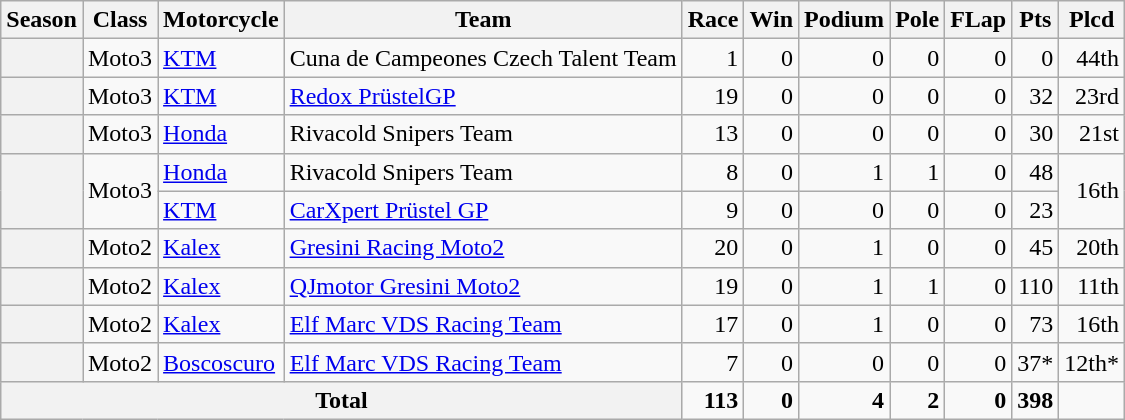<table class="wikitable" style="text-align:right;">
<tr>
<th>Season</th>
<th>Class</th>
<th>Motorcycle</th>
<th>Team</th>
<th>Race</th>
<th>Win</th>
<th>Podium</th>
<th>Pole</th>
<th>FLap</th>
<th>Pts</th>
<th>Plcd</th>
</tr>
<tr>
<th></th>
<td>Moto3</td>
<td style="text-align:left;"><a href='#'>KTM</a></td>
<td style="text-align:left;">Cuna de Campeones Czech Talent Team</td>
<td>1</td>
<td>0</td>
<td>0</td>
<td>0</td>
<td>0</td>
<td>0</td>
<td>44th</td>
</tr>
<tr>
<th></th>
<td>Moto3</td>
<td style="text-align:left;"><a href='#'>KTM</a></td>
<td style="text-align:left;"><a href='#'>Redox PrüstelGP</a></td>
<td>19</td>
<td>0</td>
<td>0</td>
<td>0</td>
<td>0</td>
<td>32</td>
<td>23rd</td>
</tr>
<tr>
<th></th>
<td>Moto3</td>
<td style="text-align:left;"><a href='#'>Honda</a></td>
<td style="text-align:left;">Rivacold Snipers Team</td>
<td>13</td>
<td>0</td>
<td>0</td>
<td>0</td>
<td>0</td>
<td>30</td>
<td>21st</td>
</tr>
<tr>
<th rowspan="2"></th>
<td rowspan="2">Moto3</td>
<td style="text-align:left;"><a href='#'>Honda</a></td>
<td style="text-align:left;">Rivacold Snipers Team</td>
<td>8</td>
<td>0</td>
<td>1</td>
<td>1</td>
<td>0</td>
<td>48</td>
<td rowspan="2">16th</td>
</tr>
<tr>
<td style="text-align:left;"><a href='#'>KTM</a></td>
<td style="text-align:left;"><a href='#'>CarXpert Prüstel GP</a></td>
<td>9</td>
<td>0</td>
<td>0</td>
<td>0</td>
<td>0</td>
<td>23</td>
</tr>
<tr>
<th></th>
<td>Moto2</td>
<td style="text-align:left;"><a href='#'>Kalex</a></td>
<td style="text-align:left;"><a href='#'>Gresini Racing Moto2</a></td>
<td>20</td>
<td>0</td>
<td>1</td>
<td>0</td>
<td>0</td>
<td>45</td>
<td>20th</td>
</tr>
<tr>
<th></th>
<td>Moto2</td>
<td style="text-align:left;"><a href='#'>Kalex</a></td>
<td style="text-align:left;"><a href='#'>QJmotor Gresini Moto2</a></td>
<td>19</td>
<td>0</td>
<td>1</td>
<td>1</td>
<td>0</td>
<td>110</td>
<td>11th</td>
</tr>
<tr>
<th></th>
<td>Moto2</td>
<td style="text-align:left;"><a href='#'>Kalex</a></td>
<td style="text-align:left;"><a href='#'>Elf Marc VDS Racing Team</a></td>
<td>17</td>
<td>0</td>
<td>1</td>
<td>0</td>
<td>0</td>
<td>73</td>
<td>16th</td>
</tr>
<tr>
<th></th>
<td>Moto2</td>
<td style="text-align:left;"><a href='#'>Boscoscuro</a></td>
<td style="text-align:left;"><a href='#'>Elf Marc VDS Racing Team</a></td>
<td>7</td>
<td>0</td>
<td>0</td>
<td>0</td>
<td>0</td>
<td>37*</td>
<td>12th*</td>
</tr>
<tr>
<th colspan="4">Total</th>
<td><strong>113</strong></td>
<td><strong>0</strong></td>
<td><strong>4</strong></td>
<td><strong>2</strong></td>
<td><strong>0</strong></td>
<td><strong>398</strong></td>
<td></td>
</tr>
</table>
